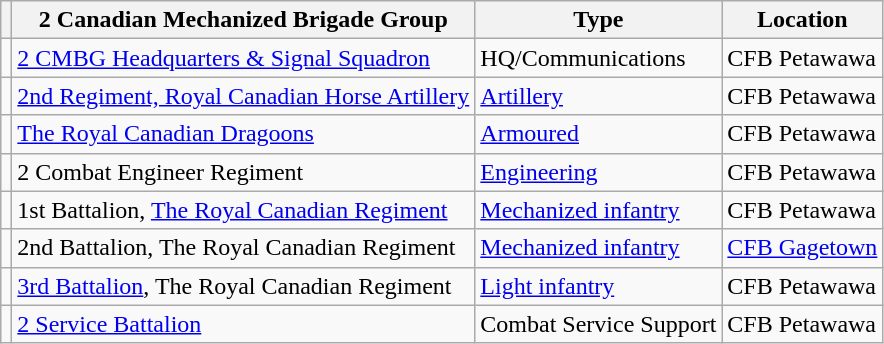<table class=wikitable>
<tr>
<th></th>
<th>2 Canadian Mechanized Brigade Group</th>
<th>Type</th>
<th>Location</th>
</tr>
<tr>
<td style="vertical-align:top;line-height: 5px"><br></td>
<td><a href='#'>2 CMBG Headquarters & Signal Squadron</a></td>
<td>HQ/Communications</td>
<td>CFB Petawawa</td>
</tr>
<tr>
<td style="vertical-align:top;line-height: 5px"><br></td>
<td><a href='#'>2nd Regiment, Royal Canadian Horse Artillery</a></td>
<td><a href='#'>Artillery</a></td>
<td>CFB Petawawa</td>
</tr>
<tr>
<td style="vertical-align:top;line-height: 5px"><br></td>
<td><a href='#'>The Royal Canadian Dragoons</a></td>
<td><a href='#'>Armoured</a></td>
<td>CFB Petawawa</td>
</tr>
<tr>
<td style="vertical-align:top;line-height: 5px"><br></td>
<td>2 Combat Engineer Regiment</td>
<td><a href='#'>Engineering</a></td>
<td>CFB Petawawa</td>
</tr>
<tr>
<td style="vertical-align:top;line-height: 5px"><br></td>
<td>1st Battalion, <a href='#'>The Royal Canadian Regiment</a></td>
<td><a href='#'>Mechanized infantry</a></td>
<td>CFB Petawawa</td>
</tr>
<tr>
<td style="vertical-align:top;line-height: 5px"><br></td>
<td>2nd Battalion, The Royal Canadian Regiment</td>
<td><a href='#'>Mechanized infantry</a></td>
<td><a href='#'>CFB Gagetown</a></td>
</tr>
<tr>
<td style="vertical-align:top;line-height: 5px"><br></td>
<td><a href='#'>3rd Battalion</a>, The Royal Canadian Regiment</td>
<td><a href='#'>Light infantry</a></td>
<td>CFB Petawawa</td>
</tr>
<tr>
<td style="vertical-align:top;line-height: 5px"><br></td>
<td><a href='#'>2 Service Battalion</a></td>
<td>Combat Service Support</td>
<td>CFB Petawawa</td>
</tr>
</table>
